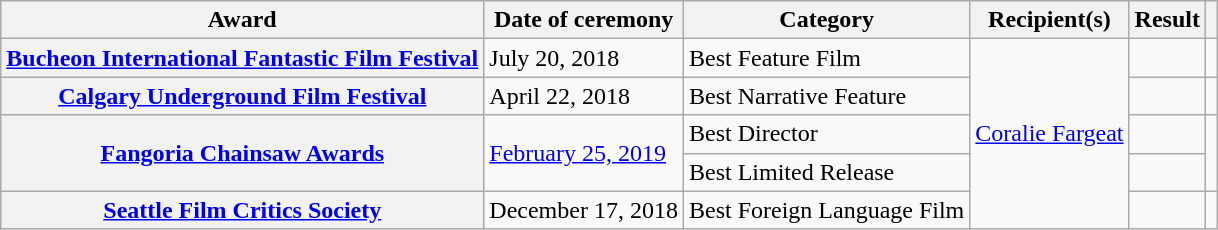<table class="wikitable sortable plainrowheaders">
<tr>
<th scope="col">Award</th>
<th scope="col">Date of ceremony</th>
<th scope="col">Category</th>
<th scope="col">Recipient(s)</th>
<th scope="col">Result</th>
<th scope="col" class="unsortable"></th>
</tr>
<tr>
<th scope="row"><a href='#'>Bucheon International Fantastic Film Festival</a></th>
<td>July 20, 2018</td>
<td>Best Feature Film</td>
<td rowspan="5"><a href='#'>Coralie Fargeat</a></td>
<td></td>
<td align="center"></td>
</tr>
<tr>
<th scope="row"><a href='#'>Calgary Underground Film Festival</a></th>
<td>April 22, 2018</td>
<td>Best Narrative Feature</td>
<td></td>
<td align="center"></td>
</tr>
<tr>
<th scope="row" rowspan="2"><a href='#'>Fangoria Chainsaw Awards</a></th>
<td rowspan="2"><a href='#'>February 25, 2019</a></td>
<td>Best Director</td>
<td></td>
<td align="center" rowspan="2"></td>
</tr>
<tr>
<td>Best Limited Release</td>
<td></td>
</tr>
<tr>
<th scope="row"><a href='#'>Seattle Film Critics Society</a></th>
<td>December 17, 2018</td>
<td>Best Foreign Language Film</td>
<td></td>
<td align="center"></td>
</tr>
</table>
